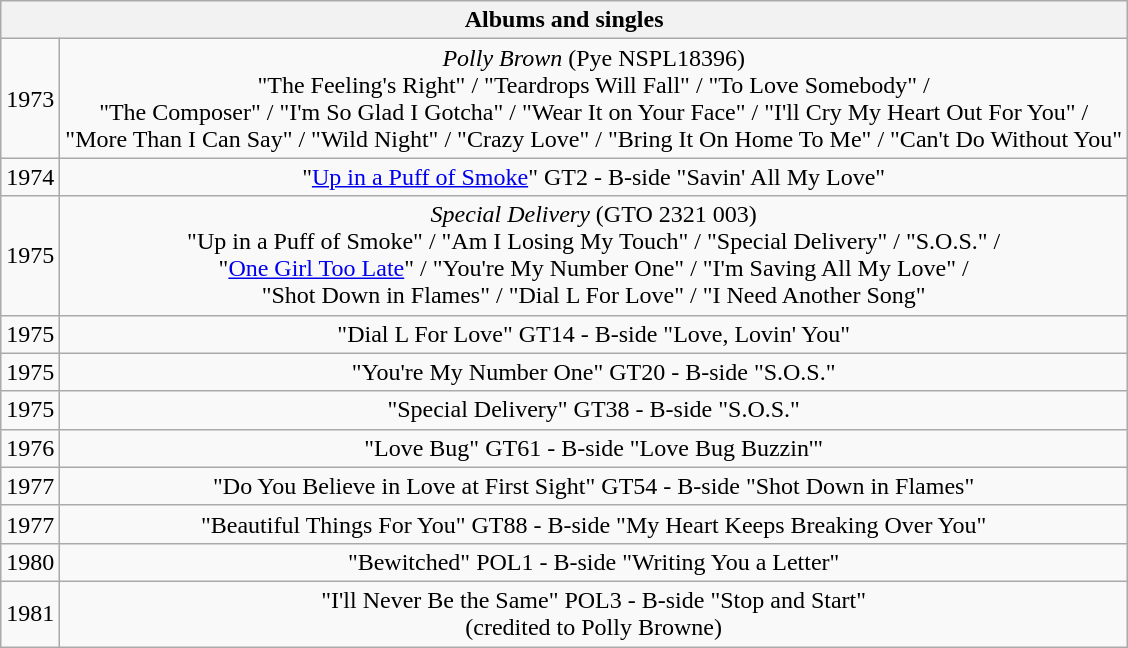<table class="wikitable">
<tr>
<th colspan="2" style="text-align:center;"><strong>Albums and singles</strong></th>
</tr>
<tr>
<td>1973</td>
<td style="text-align:center;"><em>Polly Brown</em> (Pye NSPL18396)<br>"The Feeling's Right" / "Teardrops Will Fall" / "To Love Somebody" / <br> "The Composer" / "I'm So Glad I Gotcha" / "Wear It on Your Face" / "I'll Cry My Heart Out For You" / <br> "More Than I Can Say" / "Wild Night" / "Crazy Love" / "Bring It On Home To Me" / "Can't Do Without You"</td>
</tr>
<tr>
<td>1974</td>
<td style="text-align:center;">"<a href='#'>Up in a Puff of Smoke</a>" GT2 - B-side "Savin' All My Love"</td>
</tr>
<tr>
<td>1975</td>
<td style="text-align:center;"><em>Special Delivery</em> (GTO 2321 003)<br> "Up in a Puff of Smoke" / "Am I Losing My Touch" / "Special Delivery" / "S.O.S." / <br> "<a href='#'>One Girl Too Late</a>" / "You're My Number One" / "I'm Saving All My Love" /<br> "Shot Down in Flames" / "Dial L For Love" / "I Need Another Song"</td>
</tr>
<tr>
<td>1975</td>
<td style="text-align:center;">"Dial L For Love" GT14 - B-side "Love, Lovin' You"</td>
</tr>
<tr>
<td>1975</td>
<td style="text-align:center;">"You're My Number One" GT20 - B-side "S.O.S."</td>
</tr>
<tr>
<td>1975</td>
<td style="text-align:center;">"Special Delivery" GT38 - B-side "S.O.S."</td>
</tr>
<tr>
<td>1976</td>
<td style="text-align:center;">"Love Bug" GT61 - B-side "Love Bug Buzzin'"</td>
</tr>
<tr>
<td>1977</td>
<td style="text-align:center;">"Do You Believe in Love at First Sight" GT54 - B-side "Shot Down in Flames"</td>
</tr>
<tr>
<td>1977</td>
<td style="text-align:center;">"Beautiful Things For You" GT88 - B-side "My Heart Keeps Breaking Over You"</td>
</tr>
<tr>
<td>1980</td>
<td style="text-align:center;">"Bewitched" POL1 - B-side "Writing You a Letter"</td>
</tr>
<tr>
<td>1981</td>
<td style="text-align:center;">"I'll Never Be the Same" POL3 - B-side "Stop and Start"<br>(credited to Polly Browne)</td>
</tr>
</table>
